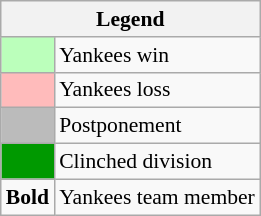<table class="wikitable" style="font-size:90%">
<tr>
<th colspan="2">Legend</th>
</tr>
<tr>
<td style="background:#bfb;"> </td>
<td>Yankees win</td>
</tr>
<tr>
<td style="background:#fbb;"> </td>
<td>Yankees loss</td>
</tr>
<tr>
<td style="background:#bbb;"> </td>
<td>Postponement</td>
</tr>
<tr>
<td style="background:#090;"> </td>
<td>Clinched division</td>
</tr>
<tr>
<td><strong>Bold</strong></td>
<td>Yankees team member</td>
</tr>
</table>
